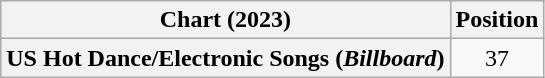<table class="wikitable plainrowheaders" style="text-align:center">
<tr>
<th scope="col">Chart (2023)</th>
<th scope="col">Position</th>
</tr>
<tr>
<th scope="row">US Hot Dance/Electronic Songs (<em>Billboard</em>)</th>
<td>37</td>
</tr>
</table>
